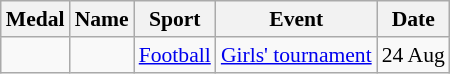<table class="wikitable sortable" style="font-size:90%">
<tr>
<th>Medal</th>
<th>Name</th>
<th>Sport</th>
<th>Event</th>
<th>Date</th>
</tr>
<tr>
<td></td>
<td><br></td>
<td><a href='#'>Football</a></td>
<td><a href='#'>Girls' tournament</a></td>
<td>24 Aug</td>
</tr>
</table>
